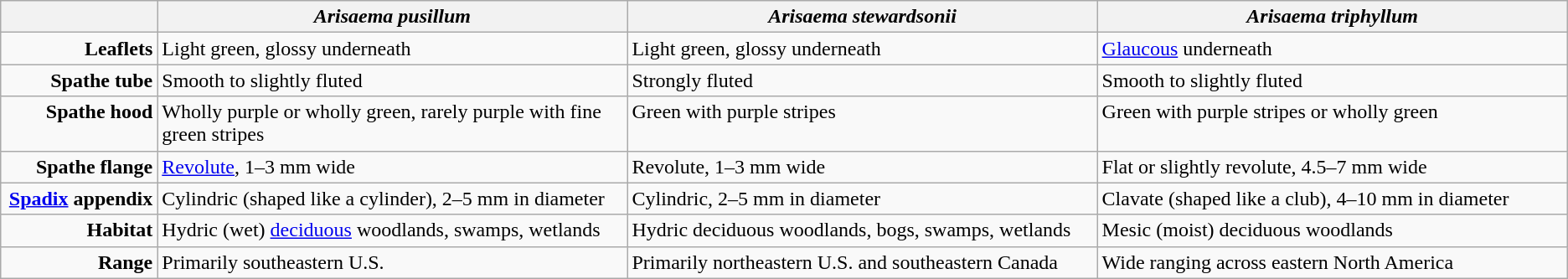<table class="wikitable">
<tr>
<th style="width: 10%"></th>
<th style="width: 30%"><strong><em>Arisaema pusillum</em></strong></th>
<th style="width: 30%"><strong><em>Arisaema stewardsonii</em></strong></th>
<th style="width: 30%"><strong><em>Arisaema triphyllum</em></strong></th>
</tr>
<tr>
<td style="vertical-align: top; text-align: right"><strong>Leaflets</strong></td>
<td style="vertical-align: top">Light green, glossy underneath</td>
<td style="vertical-align: top">Light green, glossy underneath</td>
<td style="vertical-align: top"><a href='#'>Glaucous</a> underneath</td>
</tr>
<tr>
<td style="vertical-align: top; text-align: right"><strong>Spathe tube</strong></td>
<td style="vertical-align: top">Smooth to slightly fluted</td>
<td style="vertical-align: top">Strongly fluted</td>
<td style="vertical-align: top">Smooth to slightly fluted</td>
</tr>
<tr>
<td style="vertical-align: top; text-align: right"><strong>Spathe hood</strong></td>
<td style="vertical-align: top">Wholly purple or wholly green, rarely purple with fine green stripes</td>
<td style="vertical-align: top">Green with purple stripes</td>
<td style="vertical-align: top">Green with purple stripes or wholly green</td>
</tr>
<tr>
<td style="vertical-align: top; text-align: right"><strong>Spathe flange</strong></td>
<td style="vertical-align: top"><a href='#'>Revolute</a>, 1–3 mm wide</td>
<td style="vertical-align: top">Revolute, 1–3 mm wide</td>
<td style="vertical-align: top">Flat or slightly revolute, 4.5–7 mm wide</td>
</tr>
<tr>
<td style="vertical-align: top; text-align: right"><strong><a href='#'>Spadix</a> appendix</strong></td>
<td style="vertical-align: top">Cylindric (shaped like a cylinder), 2–5 mm in diameter</td>
<td style="vertical-align: top">Cylindric, 2–5 mm in diameter</td>
<td style="vertical-align: top">Clavate (shaped like a club), 4–10 mm in diameter</td>
</tr>
<tr>
<td style="vertical-align: top; text-align: right"><strong>Habitat</strong></td>
<td style="vertical-align: top">Hydric (wet) <a href='#'>deciduous</a> woodlands, swamps, wetlands</td>
<td style="vertical-align: top">Hydric deciduous woodlands, bogs, swamps, wetlands</td>
<td style="vertical-align: top">Mesic (moist) deciduous woodlands</td>
</tr>
<tr>
<td style="vertical-align: top; text-align: right"><strong>Range</strong></td>
<td style="vertical-align: top">Primarily southeastern U.S.</td>
<td style="vertical-align: top">Primarily northeastern U.S. and southeastern Canada</td>
<td style="vertical-align: top">Wide ranging across eastern North America</td>
</tr>
</table>
